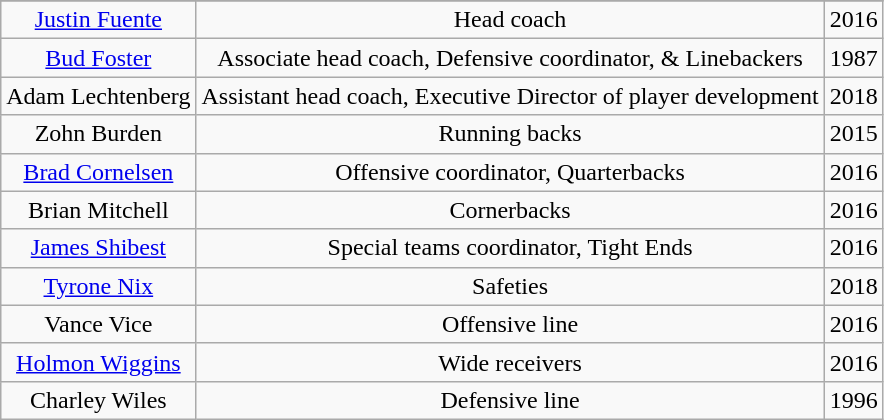<table class="wikitable">
<tr>
</tr>
<tr align="center">
<td><a href='#'>Justin Fuente</a></td>
<td>Head coach</td>
<td>2016</td>
</tr>
<tr align="center">
<td><a href='#'>Bud Foster</a></td>
<td>Associate head coach, Defensive coordinator, & Linebackers</td>
<td>1987</td>
</tr>
<tr align="center">
<td>Adam Lechtenberg</td>
<td>Assistant head coach, Executive Director of player development</td>
<td>2018</td>
</tr>
<tr align="center">
<td>Zohn Burden</td>
<td>Running backs</td>
<td>2015</td>
</tr>
<tr align="center">
<td><a href='#'>Brad Cornelsen</a></td>
<td>Offensive coordinator, Quarterbacks</td>
<td>2016</td>
</tr>
<tr align="center">
<td>Brian Mitchell</td>
<td>Cornerbacks</td>
<td>2016</td>
</tr>
<tr align="center">
<td><a href='#'>James Shibest</a></td>
<td>Special teams coordinator, Tight Ends</td>
<td>2016</td>
</tr>
<tr align="center">
<td><a href='#'>Tyrone Nix</a></td>
<td>Safeties</td>
<td>2018</td>
</tr>
<tr align="center">
<td>Vance Vice</td>
<td>Offensive line</td>
<td>2016</td>
</tr>
<tr align="center">
<td><a href='#'>Holmon Wiggins</a></td>
<td>Wide receivers</td>
<td>2016</td>
</tr>
<tr align="center">
<td>Charley Wiles</td>
<td>Defensive line</td>
<td>1996</td>
</tr>
</table>
